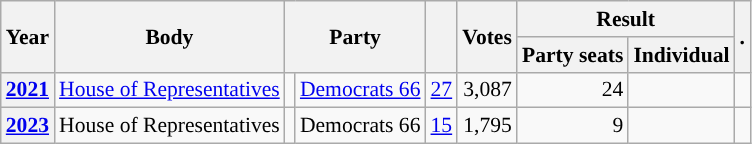<table class="wikitable plainrowheaders sortable" border=2 cellpadding=4 cellspacing=0 style="border: 1px #aaa solid; font-size: 90%; text-align:center;">
<tr>
<th scope="col" rowspan=2>Year</th>
<th scope="col" rowspan=2>Body</th>
<th scope="col" colspan=2 rowspan=2>Party</th>
<th scope="col" rowspan=2></th>
<th scope="col" rowspan=2>Votes</th>
<th scope="colgroup" colspan=2>Result</th>
<th scope="col" rowspan=2 class="unsortable">.</th>
</tr>
<tr>
<th scope="col">Party seats</th>
<th scope="col">Individual</th>
</tr>
<tr>
<th scope="row"><a href='#'>2021</a></th>
<td><a href='#'>House of Representatives</a></td>
<td style="background-color:"></td>
<td><a href='#'>Democrats 66</a></td>
<td style=text-align:right><a href='#'>27</a></td>
<td style=text-align:right>3,087</td>
<td style=text-align:right>24</td>
<td></td>
<td></td>
</tr>
<tr>
<th scope="row"><a href='#'>2023</a></th>
<td>House of Representatives</td>
<td style="background-color:"></td>
<td>Democrats 66</td>
<td style=text-align:right><a href='#'>15</a></td>
<td style=text-align:right>1,795</td>
<td style=text-align:right>9</td>
<td></td>
<td></td>
</tr>
</table>
